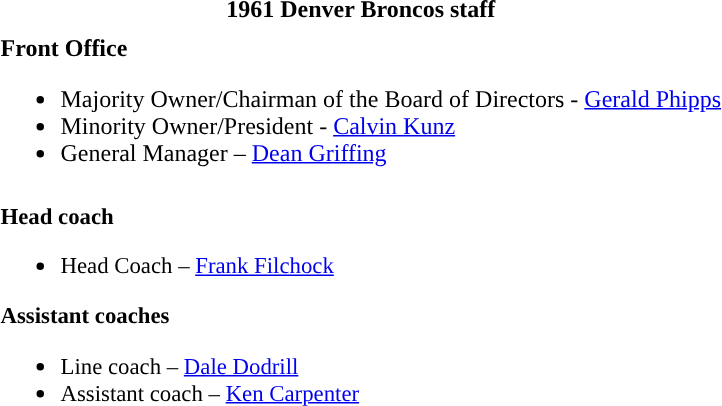<table class="toccolours" style="text-align: left;">
<tr>
<th colspan="7" style="text-align:center; "><strong>1961 Denver Broncos staff</strong></th>
</tr>
<tr>
<td colspan="7" align="right"></td>
</tr>
<tr>
<td valign="top"><strong>Front Office</strong><br><ul><li>Majority Owner/Chairman of the Board of Directors - <a href='#'>Gerald Phipps</a></li><li>Minority Owner/President - <a href='#'>Calvin Kunz</a></li><li>General Manager – <a href='#'>Dean Griffing</a></li></ul></td>
</tr>
<tr>
<td colspan="7" align="right"></td>
</tr>
<tr>
<td style="font-size: 95%;" valign="top"><strong>Head coach</strong><br><ul><li>Head Coach – <a href='#'>Frank Filchock</a></li></ul><strong>Assistant coaches</strong><ul><li>Line coach – <a href='#'>Dale Dodrill</a></li><li>Assistant coach – <a href='#'>Ken Carpenter</a></li></ul></td>
</tr>
</table>
